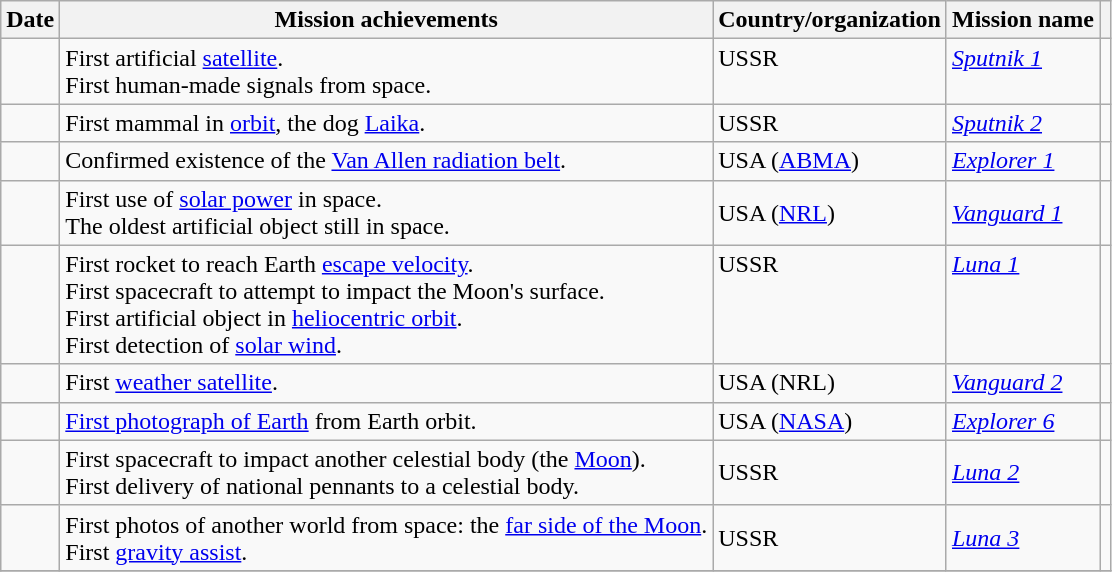<table class="wikitable sortable">
<tr>
<th>Date</th>
<th>Mission achievements</th>
<th>Country/organization</th>
<th>Mission name</th>
<th></th>
</tr>
<tr>
<td valign=top></td>
<td>First artificial <a href='#'>satellite</a>. <br>First human-made signals from space.</td>
<td valign=top> USSR</td>
<td valign=top><em><a href='#'>Sputnik 1</a></em></td>
<td></td>
</tr>
<tr>
<td></td>
<td>First mammal in <a href='#'>orbit</a>, the dog <a href='#'>Laika</a>.</td>
<td> USSR</td>
<td><em><a href='#'>Sputnik 2</a></em></td>
<td></td>
</tr>
<tr>
<td></td>
<td>Confirmed existence of the <a href='#'>Van Allen radiation belt</a>.</td>
<td> USA (<a href='#'>ABMA</a>)</td>
<td><em><a href='#'>Explorer 1</a></em></td>
<td></td>
</tr>
<tr>
<td></td>
<td>First use of <a href='#'>solar power</a> in space.<br>The oldest artificial object still in space.</td>
<td> USA (<a href='#'>NRL</a>)</td>
<td><em><a href='#'>Vanguard 1</a></em></td>
<td></td>
</tr>
<tr>
<td valign=top></td>
<td>First rocket to reach Earth <a href='#'>escape velocity</a>.<br>First spacecraft to attempt to impact the Moon's surface. <br>First artificial object in <a href='#'>heliocentric orbit</a>. <br>First detection of <a href='#'>solar wind</a>.</td>
<td valign=top> USSR</td>
<td valign=top><em><a href='#'>Luna 1</a></em></td>
<td></td>
</tr>
<tr>
<td></td>
<td>First <a href='#'>weather satellite</a>.</td>
<td> USA (NRL)</td>
<td><em><a href='#'>Vanguard 2</a></em></td>
<td></td>
</tr>
<tr>
<td></td>
<td><a href='#'>First photograph of Earth</a> from Earth orbit.</td>
<td> USA (<a href='#'>NASA</a>)</td>
<td><em><a href='#'>Explorer 6</a></em></td>
<td></td>
</tr>
<tr>
<td></td>
<td>First spacecraft to impact another celestial body (the <a href='#'>Moon</a>).<br>First delivery of national pennants to a celestial body.</td>
<td> USSR</td>
<td><em><a href='#'>Luna 2</a></em></td>
<td></td>
</tr>
<tr>
<td></td>
<td>First photos of another world from space: the <a href='#'>far side of the Moon</a>.<br>First <a href='#'>gravity assist</a>.</td>
<td> USSR</td>
<td><em><a href='#'>Luna 3</a></em></td>
<td></td>
</tr>
<tr>
</tr>
</table>
